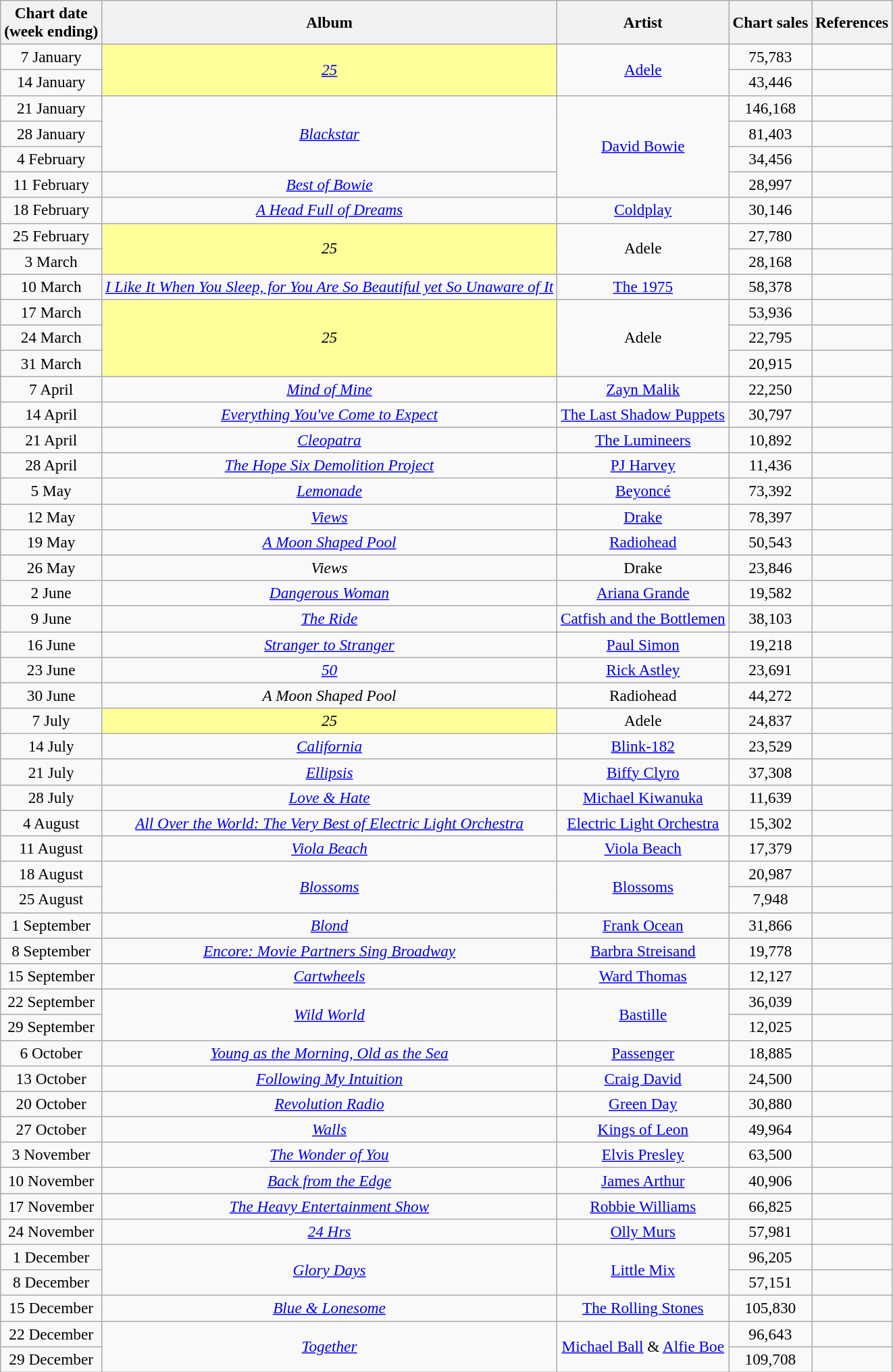<table class="wikitable" style="font-size:97%; text-align:center;">
<tr>
<th>Chart date<br>(week ending)</th>
<th>Album</th>
<th>Artist</th>
<th>Chart sales</th>
<th>References</th>
</tr>
<tr>
<td>7 January</td>
<td bgcolor=#FFFF99 rowspan="2"><em><a href='#'>25</a></em> </td>
<td rowspan="2"><a href='#'>Adele</a></td>
<td>75,783</td>
<td></td>
</tr>
<tr>
<td>14 January</td>
<td>43,446</td>
<td></td>
</tr>
<tr>
<td>21 January</td>
<td rowspan="3"><em><a href='#'>Blackstar</a></em></td>
<td rowspan="4"><a href='#'>David Bowie</a></td>
<td>146,168</td>
<td></td>
</tr>
<tr>
<td>28 January</td>
<td>81,403</td>
<td></td>
</tr>
<tr>
<td>4 February</td>
<td>34,456</td>
<td></td>
</tr>
<tr>
<td>11 February</td>
<td><em><a href='#'>Best of Bowie</a></em></td>
<td>28,997</td>
<td></td>
</tr>
<tr>
<td>18 February</td>
<td><em><a href='#'>A Head Full of Dreams</a></em></td>
<td><a href='#'>Coldplay</a></td>
<td>30,146</td>
<td></td>
</tr>
<tr>
<td>25 February</td>
<td bgcolor=#FFFF99 rowspan="2"><em>25</em> </td>
<td rowspan="2">Adele</td>
<td>27,780</td>
<td></td>
</tr>
<tr>
<td>3 March</td>
<td>28,168</td>
<td></td>
</tr>
<tr>
<td>10 March</td>
<td><em><a href='#'>I Like It When You Sleep, for You Are So Beautiful yet So Unaware of It</a></em></td>
<td><a href='#'>The 1975</a></td>
<td>58,378</td>
<td></td>
</tr>
<tr>
<td>17 March</td>
<td bgcolor=#FFFF99 rowspan="3"><em>25</em> </td>
<td rowspan="3">Adele</td>
<td>53,936</td>
<td></td>
</tr>
<tr>
<td>24 March</td>
<td>22,795</td>
<td></td>
</tr>
<tr>
<td>31 March</td>
<td>20,915</td>
<td></td>
</tr>
<tr>
<td>7 April</td>
<td><em><a href='#'>Mind of Mine</a></em></td>
<td><a href='#'>Zayn Malik</a></td>
<td>22,250</td>
<td></td>
</tr>
<tr>
<td>14 April</td>
<td><em><a href='#'>Everything You've Come to Expect</a></em></td>
<td><a href='#'>The Last Shadow Puppets</a></td>
<td>30,797</td>
<td></td>
</tr>
<tr>
<td>21 April</td>
<td><em><a href='#'>Cleopatra</a></em></td>
<td><a href='#'>The Lumineers</a></td>
<td>10,892</td>
<td></td>
</tr>
<tr>
<td>28 April</td>
<td><em><a href='#'>The Hope Six Demolition Project</a></em></td>
<td><a href='#'>PJ Harvey</a></td>
<td>11,436</td>
<td></td>
</tr>
<tr>
<td>5 May</td>
<td><em><a href='#'>Lemonade</a></em></td>
<td><a href='#'>Beyoncé</a></td>
<td>73,392</td>
<td></td>
</tr>
<tr>
<td>12 May</td>
<td><em><a href='#'>Views</a></em></td>
<td><a href='#'>Drake</a></td>
<td>78,397</td>
<td></td>
</tr>
<tr>
<td>19 May</td>
<td><em><a href='#'>A Moon Shaped Pool</a></em></td>
<td><a href='#'>Radiohead</a></td>
<td>50,543</td>
<td></td>
</tr>
<tr>
<td>26 May</td>
<td><em>Views</em></td>
<td>Drake</td>
<td>23,846</td>
<td></td>
</tr>
<tr>
<td>2 June</td>
<td><em><a href='#'>Dangerous Woman</a></em></td>
<td><a href='#'>Ariana Grande</a></td>
<td>19,582</td>
<td></td>
</tr>
<tr>
<td>9 June</td>
<td><em><a href='#'>The Ride</a></em></td>
<td><a href='#'>Catfish and the Bottlemen</a></td>
<td>38,103</td>
<td></td>
</tr>
<tr>
<td>16 June</td>
<td><em><a href='#'>Stranger to Stranger</a></em></td>
<td><a href='#'>Paul Simon</a></td>
<td>19,218</td>
<td></td>
</tr>
<tr>
<td>23 June</td>
<td><em><a href='#'>50</a></em></td>
<td><a href='#'>Rick Astley</a></td>
<td>23,691</td>
<td></td>
</tr>
<tr>
<td>30 June</td>
<td><em>A Moon Shaped Pool</em></td>
<td>Radiohead</td>
<td>44,272</td>
<td></td>
</tr>
<tr>
<td>7 July</td>
<td bgcolor=#FFFF99><em>25</em> </td>
<td>Adele</td>
<td>24,837</td>
<td></td>
</tr>
<tr>
<td>14 July</td>
<td><em><a href='#'>California</a></em></td>
<td><a href='#'>Blink-182</a></td>
<td>23,529</td>
<td></td>
</tr>
<tr>
<td>21 July</td>
<td><em><a href='#'>Ellipsis</a></em></td>
<td><a href='#'>Biffy Clyro</a></td>
<td>37,308</td>
<td></td>
</tr>
<tr>
<td>28 July</td>
<td><em><a href='#'>Love & Hate</a></em></td>
<td><a href='#'>Michael Kiwanuka</a></td>
<td>11,639</td>
<td></td>
</tr>
<tr>
<td>4 August</td>
<td><em><a href='#'>All Over the World: The Very Best of Electric Light Orchestra</a></em></td>
<td><a href='#'>Electric Light Orchestra</a></td>
<td>15,302</td>
<td></td>
</tr>
<tr>
<td>11 August</td>
<td><em><a href='#'>Viola Beach</a></em></td>
<td><a href='#'>Viola Beach</a></td>
<td>17,379</td>
<td></td>
</tr>
<tr>
<td>18 August</td>
<td rowspan="2"><em><a href='#'>Blossoms</a></em></td>
<td rowspan="2"><a href='#'>Blossoms</a></td>
<td>20,987</td>
<td></td>
</tr>
<tr>
<td>25 August</td>
<td>7,948</td>
<td></td>
</tr>
<tr>
<td>1 September</td>
<td><em><a href='#'>Blond</a></em></td>
<td><a href='#'>Frank Ocean</a></td>
<td>31,866</td>
<td></td>
</tr>
<tr>
<td>8 September</td>
<td><em><a href='#'>Encore: Movie Partners Sing Broadway</a></em></td>
<td><a href='#'>Barbra Streisand</a></td>
<td>19,778</td>
<td></td>
</tr>
<tr>
<td>15 September</td>
<td><em><a href='#'>Cartwheels</a></em></td>
<td><a href='#'>Ward Thomas</a></td>
<td>12,127</td>
<td></td>
</tr>
<tr>
<td>22 September</td>
<td rowspan="2"><em><a href='#'>Wild World</a></em></td>
<td rowspan="2"><a href='#'>Bastille</a></td>
<td>36,039</td>
<td></td>
</tr>
<tr>
<td>29 September</td>
<td>12,025</td>
<td></td>
</tr>
<tr>
<td>6 October</td>
<td><em><a href='#'>Young as the Morning, Old as the Sea</a></em></td>
<td><a href='#'>Passenger</a></td>
<td>18,885</td>
<td></td>
</tr>
<tr>
<td>13 October</td>
<td><em><a href='#'>Following My Intuition</a></em></td>
<td><a href='#'>Craig David</a></td>
<td>24,500</td>
<td></td>
</tr>
<tr>
<td>20 October</td>
<td><em><a href='#'>Revolution Radio</a></em></td>
<td><a href='#'>Green Day</a></td>
<td>30,880</td>
<td></td>
</tr>
<tr>
<td>27 October</td>
<td><em><a href='#'>Walls</a></em></td>
<td><a href='#'>Kings of Leon</a></td>
<td>49,964</td>
<td></td>
</tr>
<tr>
<td>3 November</td>
<td><em><a href='#'>The Wonder of You</a></em></td>
<td><a href='#'>Elvis Presley</a></td>
<td>63,500</td>
<td></td>
</tr>
<tr>
<td>10 November</td>
<td><em><a href='#'>Back from the Edge</a></em></td>
<td><a href='#'>James Arthur</a></td>
<td>40,906</td>
<td></td>
</tr>
<tr>
<td>17 November</td>
<td><em><a href='#'>The Heavy Entertainment Show</a></em></td>
<td><a href='#'>Robbie Williams</a></td>
<td>66,825</td>
<td></td>
</tr>
<tr>
<td>24 November</td>
<td><em><a href='#'>24 Hrs</a></em></td>
<td><a href='#'>Olly Murs</a></td>
<td>57,981</td>
<td></td>
</tr>
<tr>
<td>1 December</td>
<td rowspan="2"><em><a href='#'>Glory Days</a></em></td>
<td rowspan="2"><a href='#'>Little Mix</a></td>
<td>96,205</td>
<td></td>
</tr>
<tr>
<td>8 December</td>
<td>57,151</td>
<td></td>
</tr>
<tr>
<td>15 December</td>
<td><em><a href='#'>Blue & Lonesome</a></em></td>
<td><a href='#'>The Rolling Stones</a></td>
<td>105,830</td>
<td></td>
</tr>
<tr>
<td>22 December</td>
<td rowspan="2"><em><a href='#'>Together</a></em></td>
<td rowspan="2"><a href='#'>Michael Ball</a> & <a href='#'>Alfie Boe</a></td>
<td>96,643</td>
<td></td>
</tr>
<tr>
<td>29 December</td>
<td>109,708</td>
<td></td>
</tr>
</table>
